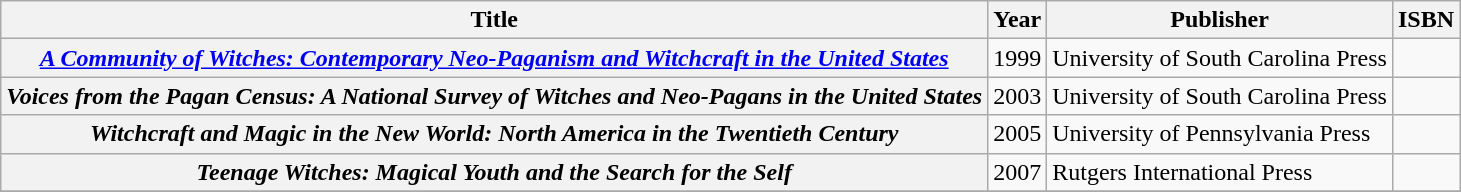<table class="wikitable plainrowheaders sortable">
<tr>
<th scope="col">Title</th>
<th scope="col">Year</th>
<th scope="col">Publisher</th>
<th scope="col" class="unsortable">ISBN</th>
</tr>
<tr>
<th scope="row"><em><a href='#'>A Community of Witches: Contemporary Neo-Paganism and Witchcraft in the United States</a></em></th>
<td>1999</td>
<td>University of South Carolina Press</td>
<td></td>
</tr>
<tr>
<th scope="row"><em>Voices from the Pagan Census: A National Survey of Witches and Neo-Pagans in the United States</em></th>
<td>2003</td>
<td>University of South Carolina Press</td>
<td></td>
</tr>
<tr>
<th scope="row"><em>Witchcraft and Magic in the New World: North America in the Twentieth Century</em></th>
<td>2005</td>
<td>University of Pennsylvania Press</td>
<td></td>
</tr>
<tr>
<th scope="row"><em>Teenage Witches: Magical Youth and the Search for the Self</em></th>
<td>2007</td>
<td>Rutgers International Press</td>
<td></td>
</tr>
<tr>
</tr>
</table>
